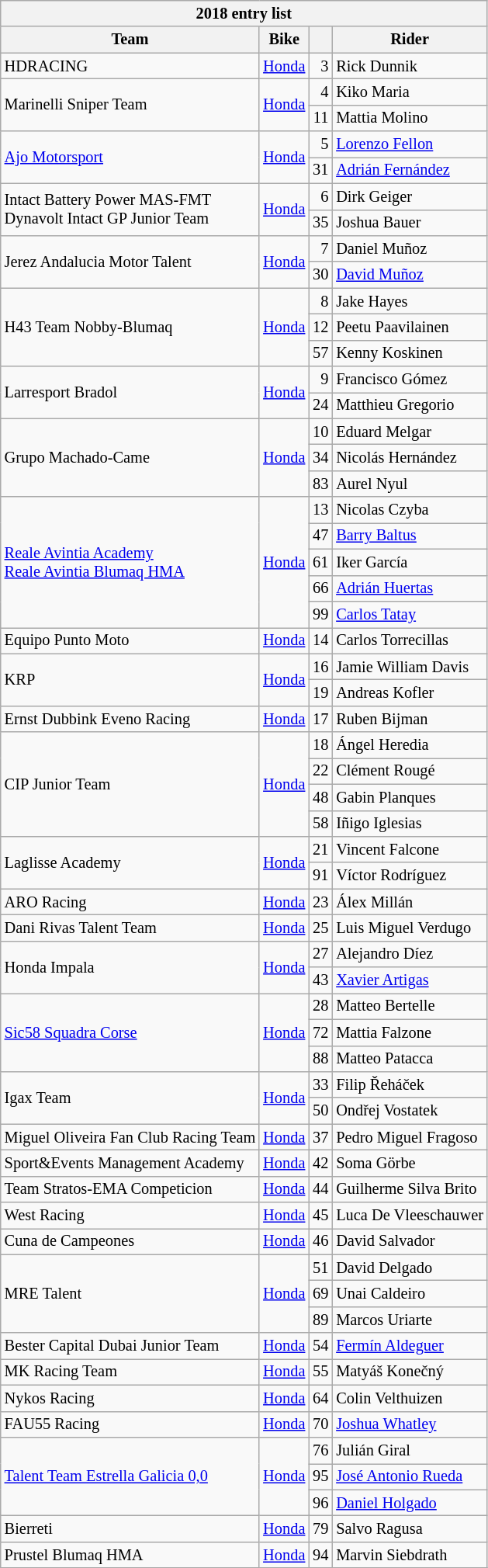<table class="wikitable" style="font-size: 85%">
<tr>
<th colspan=4>2018 entry list</th>
</tr>
<tr>
<th>Team</th>
<th>Bike</th>
<th></th>
<th>Rider</th>
</tr>
<tr>
<td> HDRACING</td>
<td><a href='#'>Honda</a></td>
<td align=right>3</td>
<td> Rick Dunnik</td>
</tr>
<tr>
<td rowspan=2> Marinelli Sniper Team</td>
<td rowspan=2><a href='#'>Honda</a></td>
<td align=right>4</td>
<td> Kiko Maria</td>
</tr>
<tr>
<td align=right>11</td>
<td> Mattia Molino</td>
</tr>
<tr>
<td rowspan=2> <a href='#'>Ajo Motorsport</a></td>
<td rowspan=2><a href='#'>Honda</a></td>
<td align=right>5</td>
<td> <a href='#'>Lorenzo Fellon</a></td>
</tr>
<tr>
<td align=right>31</td>
<td> <a href='#'>Adrián Fernández</a></td>
</tr>
<tr>
<td rowspan=2> Intact Battery Power MAS-FMT<br> Dynavolt Intact GP Junior Team</td>
<td rowspan=2><a href='#'>Honda</a></td>
<td align=right>6</td>
<td> Dirk Geiger</td>
</tr>
<tr>
<td align=right>35</td>
<td> Joshua Bauer</td>
</tr>
<tr>
<td rowspan=2>  Jerez Andalucia Motor Talent</td>
<td rowspan=2><a href='#'>Honda</a></td>
<td align=right>7</td>
<td> Daniel Muñoz</td>
</tr>
<tr>
<td align=right>30</td>
<td> <a href='#'>David Muñoz</a></td>
</tr>
<tr>
<td rowspan=3>  H43 Team Nobby-Blumaq</td>
<td rowspan=3><a href='#'>Honda</a></td>
<td align=right>8</td>
<td> Jake Hayes</td>
</tr>
<tr>
<td align=right>12</td>
<td> Peetu Paavilainen</td>
</tr>
<tr>
<td align=right>57</td>
<td> Kenny Koskinen</td>
</tr>
<tr>
<td rowspan=2>  Larresport Bradol</td>
<td rowspan=2><a href='#'>Honda</a></td>
<td align=right>9</td>
<td> Francisco Gómez</td>
</tr>
<tr>
<td align=right>24</td>
<td> Matthieu Gregorio</td>
</tr>
<tr>
<td rowspan=3> Grupo Machado-Came</td>
<td rowspan=3><a href='#'>Honda</a></td>
<td align=right>10</td>
<td> Eduard Melgar</td>
</tr>
<tr>
<td align=right>34</td>
<td> Nicolás Hernández</td>
</tr>
<tr>
<td align=right>83</td>
<td> Aurel Nyul</td>
</tr>
<tr>
<td rowspan=5> <a href='#'>Reale Avintia Academy</a><br>  <a href='#'>Reale Avintia Blumaq HMA</a></td>
<td rowspan=5><a href='#'>Honda</a></td>
<td align=right>13</td>
<td> Nicolas Czyba</td>
</tr>
<tr>
<td align=right>47</td>
<td> <a href='#'>Barry Baltus</a></td>
</tr>
<tr>
<td align=right>61</td>
<td> Iker García</td>
</tr>
<tr>
<td align=right>66</td>
<td> <a href='#'>Adrián Huertas</a></td>
</tr>
<tr>
<td align=right>99</td>
<td> <a href='#'>Carlos Tatay</a></td>
</tr>
<tr>
<td> Equipo Punto Moto</td>
<td><a href='#'>Honda</a></td>
<td align=right>14</td>
<td> Carlos Torrecillas</td>
</tr>
<tr>
<td rowspan=2>  KRP</td>
<td rowspan=2><a href='#'>Honda</a></td>
<td align=right>16</td>
<td> Jamie William Davis</td>
</tr>
<tr>
<td align=right>19</td>
<td> Andreas Kofler</td>
</tr>
<tr>
<td> Ernst Dubbink Eveno Racing</td>
<td><a href='#'>Honda</a></td>
<td align=right>17</td>
<td> Ruben Bijman</td>
</tr>
<tr>
<td rowspan=4> CIP Junior Team</td>
<td rowspan=4><a href='#'>Honda</a></td>
<td align=right>18</td>
<td> Ángel Heredia</td>
</tr>
<tr>
<td align=right>22</td>
<td> Clément Rougé</td>
</tr>
<tr>
<td align=right>48</td>
<td> Gabin Planques</td>
</tr>
<tr>
<td align=right>58</td>
<td> Iñigo Iglesias</td>
</tr>
<tr>
<td rowspan=2> Laglisse Academy</td>
<td rowspan=2><a href='#'>Honda</a></td>
<td align=right>21</td>
<td> Vincent Falcone</td>
</tr>
<tr>
<td align=right>91</td>
<td> Víctor Rodríguez</td>
</tr>
<tr>
<td> ARO Racing</td>
<td><a href='#'>Honda</a></td>
<td align=right>23</td>
<td> Álex Millán</td>
</tr>
<tr>
<td> Dani Rivas Talent Team</td>
<td><a href='#'>Honda</a></td>
<td align=right>25</td>
<td> Luis Miguel Verdugo</td>
</tr>
<tr>
<td rowspan=2>  Honda Impala</td>
<td rowspan=2><a href='#'>Honda</a></td>
<td align=right>27</td>
<td> Alejandro Díez</td>
</tr>
<tr>
<td align=right>43</td>
<td> <a href='#'>Xavier Artigas</a></td>
</tr>
<tr>
<td rowspan=3> <a href='#'>Sic58 Squadra Corse</a></td>
<td rowspan=3><a href='#'>Honda</a></td>
<td align=right>28</td>
<td> Matteo Bertelle</td>
</tr>
<tr>
<td align=right>72</td>
<td> Mattia Falzone</td>
</tr>
<tr>
<td align=right>88</td>
<td> Matteo Patacca</td>
</tr>
<tr>
<td rowspan=2>  Igax Team</td>
<td rowspan=2><a href='#'>Honda</a></td>
<td align=right>33</td>
<td> Filip Řeháček</td>
</tr>
<tr>
<td align=right>50</td>
<td> Ondřej Vostatek</td>
</tr>
<tr>
<td> Miguel Oliveira Fan Club Racing Team</td>
<td><a href='#'>Honda</a></td>
<td align=right>37</td>
<td> Pedro Miguel Fragoso</td>
</tr>
<tr>
<td> Sport&Events Management Academy</td>
<td><a href='#'>Honda</a></td>
<td align=right>42</td>
<td> Soma Görbe</td>
</tr>
<tr>
<td> Team Stratos-EMA Competicion</td>
<td><a href='#'>Honda</a></td>
<td align=right>44</td>
<td> Guilherme Silva Brito</td>
</tr>
<tr>
<td> West Racing</td>
<td><a href='#'>Honda</a></td>
<td align=right>45</td>
<td> Luca De Vleeschauwer</td>
</tr>
<tr>
<td> Cuna de Campeones</td>
<td><a href='#'>Honda</a></td>
<td align=right>46</td>
<td> David Salvador</td>
</tr>
<tr>
<td rowspan=3>  MRE Talent</td>
<td rowspan=3><a href='#'>Honda</a></td>
<td align=right>51</td>
<td> David Delgado</td>
</tr>
<tr>
<td align=right>69</td>
<td> Unai Caldeiro</td>
</tr>
<tr>
<td align=right>89</td>
<td> Marcos Uriarte</td>
</tr>
<tr>
<td> Bester Capital Dubai Junior Team</td>
<td><a href='#'>Honda</a></td>
<td align=right>54</td>
<td> <a href='#'>Fermín Aldeguer</a></td>
</tr>
<tr>
<td> MK Racing Team</td>
<td><a href='#'>Honda</a></td>
<td align=right>55</td>
<td> Matyáš Konečný</td>
</tr>
<tr>
<td> Nykos Racing</td>
<td><a href='#'>Honda</a></td>
<td align=right>64</td>
<td> Colin Velthuizen</td>
</tr>
<tr>
<td> FAU55 Racing</td>
<td><a href='#'>Honda</a></td>
<td align=right>70</td>
<td> <a href='#'>Joshua Whatley</a></td>
</tr>
<tr>
<td rowspan=3>  <a href='#'>Talent Team Estrella Galicia 0,0</a></td>
<td rowspan=3><a href='#'>Honda</a></td>
<td align=right>76</td>
<td> Julián Giral</td>
</tr>
<tr>
<td align=right>95</td>
<td> <a href='#'>José Antonio Rueda</a></td>
</tr>
<tr>
<td align=right>96</td>
<td> <a href='#'>Daniel Holgado</a></td>
</tr>
<tr>
<td> Bierreti</td>
<td><a href='#'>Honda</a></td>
<td align=right>79</td>
<td> Salvo Ragusa</td>
</tr>
<tr>
<td> Prustel Blumaq HMA</td>
<td><a href='#'>Honda</a></td>
<td align=right>94</td>
<td> Marvin Siebdrath</td>
</tr>
<tr>
</tr>
</table>
